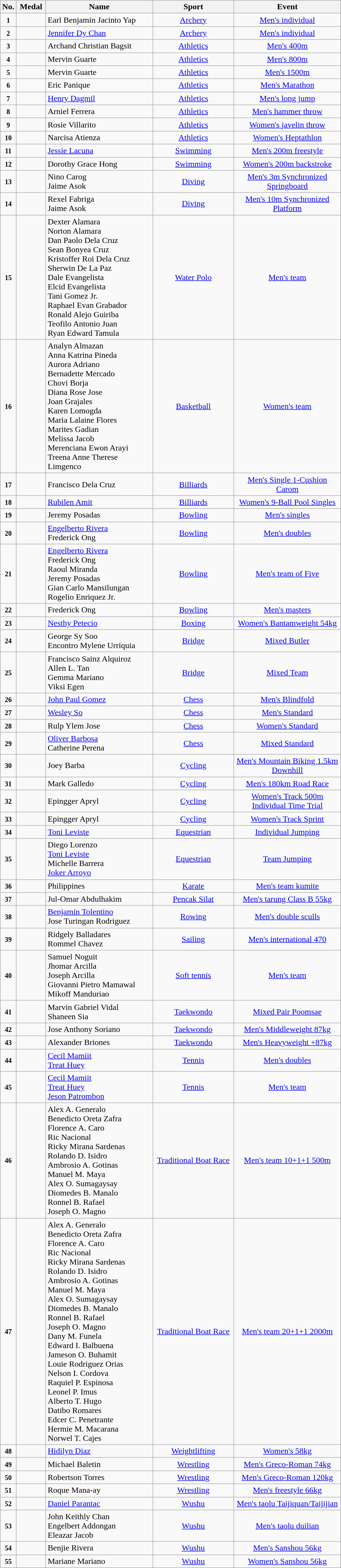<table class="wikitable sortable" style="font-size:100%; text-align:center;">
<tr>
<th width="10">No.</th>
<th width="50">Medal</th>
<th width="200">Name</th>
<th width="150">Sport</th>
<th width="200">Event</th>
</tr>
<tr>
<td><small><strong>1</strong></small></td>
<td></td>
<td align=left>Earl Benjamin Jacinto Yap</td>
<td> <a href='#'>Archery</a></td>
<td><a href='#'>Men's individual</a></td>
</tr>
<tr>
<td><small><strong>2</strong></small></td>
<td></td>
<td align=left><a href='#'>Jennifer Dy Chan</a></td>
<td> <a href='#'>Archery</a></td>
<td><a href='#'>Men's individual</a></td>
</tr>
<tr>
<td><small><strong>3</strong></small></td>
<td></td>
<td align=left>Archand Christian Bagsit</td>
<td> <a href='#'>Athletics</a></td>
<td><a href='#'>Men's 400m</a></td>
</tr>
<tr>
<td><small><strong>4</strong></small></td>
<td></td>
<td align=left>Mervin Guarte</td>
<td> <a href='#'>Athletics</a></td>
<td><a href='#'>Men's 800m</a></td>
</tr>
<tr>
<td><small><strong>5</strong></small></td>
<td></td>
<td align=left>Mervin Guarte</td>
<td> <a href='#'>Athletics</a></td>
<td><a href='#'>Men's 1500m</a></td>
</tr>
<tr>
<td><small><strong>6</strong></small></td>
<td></td>
<td align=left>Eric Panique</td>
<td> <a href='#'>Athletics</a></td>
<td><a href='#'>Men's Marathon</a></td>
</tr>
<tr>
<td><small><strong>7</strong></small></td>
<td></td>
<td align=left><a href='#'>Henry Dagmil</a></td>
<td> <a href='#'>Athletics</a></td>
<td><a href='#'>Men's long jump</a></td>
</tr>
<tr>
<td><small><strong>8</strong></small></td>
<td></td>
<td align=left>Arniel Ferrera</td>
<td> <a href='#'>Athletics</a></td>
<td><a href='#'>Men's hammer throw</a></td>
</tr>
<tr>
<td><small><strong>9</strong></small></td>
<td></td>
<td align=left>Rosie Villarito</td>
<td> <a href='#'>Athletics</a></td>
<td><a href='#'>Women's javelin throw</a></td>
</tr>
<tr>
<td><small><strong>10</strong></small></td>
<td></td>
<td align=left>Narcisa Atienza</td>
<td> <a href='#'>Athletics</a></td>
<td><a href='#'>Women's Heptathlon</a></td>
</tr>
<tr>
<td><small><strong>11</strong></small></td>
<td></td>
<td align=left><a href='#'>Jessie Lacuna</a></td>
<td> <a href='#'>Swimming</a></td>
<td><a href='#'>Men's 200m freestyle</a></td>
</tr>
<tr>
<td><small><strong>12</strong></small></td>
<td></td>
<td align=left>Dorothy Grace Hong</td>
<td> <a href='#'>Swimming</a></td>
<td><a href='#'>Women's 200m backstroke</a></td>
</tr>
<tr>
<td><small><strong>13</strong></small></td>
<td></td>
<td align=left>Nino Carog<br>Jaime Asok</td>
<td> <a href='#'>Diving</a></td>
<td><a href='#'>Men's 3m Synchronized Springboard</a></td>
</tr>
<tr>
<td><small><strong>14</strong></small></td>
<td></td>
<td align=left>Rexel Fabriga<br>Jaime Asok</td>
<td> <a href='#'>Diving</a></td>
<td><a href='#'>Men's 10m Synchronized Platform</a></td>
</tr>
<tr>
<td><small><strong>15</strong></small></td>
<td></td>
<td align=left>Dexter Alamara<br>Norton Alamara<br>Dan Paolo Dela Cruz<br>Sean Bonyea Cruz<br>Kristoffer Roi Dela Cruz<br>Sherwin De La Paz<br>Dale Evangelista<br>Elcid Evangelista<br>Tani Gomez Jr.<br>Raphael Evan Grabador<br>Ronald Alejo Guiriba<br>Teofilo Antonio Juan<br>Ryan Edward Tamula</td>
<td> <a href='#'>Water Polo</a></td>
<td><a href='#'>Men's team</a></td>
</tr>
<tr>
<td><small><strong>16</strong></small></td>
<td></td>
<td align=left>Analyn Almazan<br>Anna Katrina Pineda<br>Aurora Adriano<br>Bernadette Mercado<br>Chovi Borja<br>Diana Rose Jose<br>Joan Grajales<br>Karen Lomogda<br>Maria Lalaine Flores<br>Marites Gadian<br>Melissa Jacob<br>Merenciana Ewon Arayi<br>Treena Anne Therese Limgenco</td>
<td> <a href='#'>Basketball</a></td>
<td><a href='#'>Women's team</a></td>
</tr>
<tr>
<td><small><strong>17</strong></small></td>
<td></td>
<td align=left>Francisco Dela Cruz</td>
<td> <a href='#'>Billiards</a></td>
<td><a href='#'>Men's Single 1-Cushion Carom</a></td>
</tr>
<tr>
<td><small><strong>18</strong></small></td>
<td></td>
<td align=left><a href='#'>Rubilen Amit</a></td>
<td> <a href='#'>Billiards</a></td>
<td><a href='#'>Women's 9-Ball Pool Singles</a></td>
</tr>
<tr>
<td><small><strong>19</strong></small></td>
<td></td>
<td align=left>Jeremy Posadas</td>
<td> <a href='#'>Bowling</a></td>
<td><a href='#'>Men's singles</a></td>
</tr>
<tr>
<td><small><strong>20</strong></small></td>
<td></td>
<td align=left><a href='#'>Engelberto Rivera</a><br>Frederick Ong</td>
<td> <a href='#'>Bowling</a></td>
<td><a href='#'>Men's doubles</a></td>
</tr>
<tr>
<td><small><strong>21</strong></small></td>
<td></td>
<td align=left><a href='#'>Engelberto Rivera</a><br>Frederick Ong<br>Raoul Miranda<br>Jeremy Posadas<br>Gian Carlo Mansilungan<br>Rogelio Enriquez Jr.</td>
<td> <a href='#'>Bowling</a></td>
<td><a href='#'>Men's team of Five</a></td>
</tr>
<tr>
<td><small><strong>22</strong></small></td>
<td></td>
<td align=left>Frederick Ong</td>
<td> <a href='#'>Bowling</a></td>
<td><a href='#'>Men's masters</a></td>
</tr>
<tr>
<td><small><strong>23</strong></small></td>
<td></td>
<td align=left><a href='#'>Nesthy Petecio</a></td>
<td> <a href='#'>Boxing</a></td>
<td><a href='#'>Women's Bantamweight 54kg</a></td>
</tr>
<tr>
<td><small><strong>24</strong></small></td>
<td></td>
<td align=left>George Sy Soo<br>Encontro Mylene Urriquia</td>
<td> <a href='#'>Bridge</a></td>
<td><a href='#'>Mixed Butler</a></td>
</tr>
<tr>
<td><small><strong>25</strong></small></td>
<td></td>
<td align=left>Francisco Sainz Alquiroz<br>Allen L. Tan<br>Gemma Mariano<br>Viksi Egen</td>
<td> <a href='#'>Bridge</a></td>
<td><a href='#'>Mixed Team</a></td>
</tr>
<tr>
<td><small><strong>26</strong></small></td>
<td></td>
<td align=left><a href='#'>John Paul Gomez</a></td>
<td> <a href='#'>Chess</a></td>
<td><a href='#'>Men's Blindfold</a></td>
</tr>
<tr>
<td><small><strong>27</strong></small></td>
<td></td>
<td align=left><a href='#'>Wesley So</a></td>
<td> <a href='#'>Chess</a></td>
<td><a href='#'>Men's Standard</a></td>
</tr>
<tr>
<td><small><strong>28</strong></small></td>
<td></td>
<td align=left>Rulp Ylem Jose</td>
<td> <a href='#'>Chess</a></td>
<td><a href='#'>Women's Standard</a></td>
</tr>
<tr>
<td><small><strong>29</strong></small></td>
<td></td>
<td align=left><a href='#'>Oliver Barbosa</a><br>Catherine Perena</td>
<td> <a href='#'>Chess</a></td>
<td><a href='#'>Mixed Standard</a></td>
</tr>
<tr>
<td><small><strong>30</strong></small></td>
<td></td>
<td align=left>Joey Barba</td>
<td> <a href='#'>Cycling</a></td>
<td><a href='#'>Men's Mountain Biking 1.5km Downhill</a></td>
</tr>
<tr>
<td><small><strong>31</strong></small></td>
<td></td>
<td align=left>Mark Galledo</td>
<td> <a href='#'>Cycling</a></td>
<td><a href='#'>Men's 180km Road Race</a></td>
</tr>
<tr>
<td><small><strong>32</strong></small></td>
<td></td>
<td align=left>Epingger Apryl</td>
<td> <a href='#'>Cycling</a></td>
<td><a href='#'>Women's Track 500m Individual Time Trial</a></td>
</tr>
<tr>
<td><small><strong>33</strong></small></td>
<td></td>
<td align=left>Epingger Apryl</td>
<td> <a href='#'>Cycling</a></td>
<td><a href='#'>Women's Track Sprint</a></td>
</tr>
<tr>
<td><small><strong>34</strong></small></td>
<td></td>
<td align=left><a href='#'>Toni Leviste</a></td>
<td> <a href='#'>Equestrian</a></td>
<td><a href='#'>Individual Jumping</a></td>
</tr>
<tr>
<td><small><strong>35</strong></small></td>
<td></td>
<td align=left>Diego Lorenzo<br><a href='#'>Toni Leviste</a><br>Michelle Barrera<br><a href='#'>Joker Arroyo</a></td>
<td> <a href='#'>Equestrian</a></td>
<td><a href='#'>Team Jumping</a></td>
</tr>
<tr>
<td><small><strong>36</strong></small></td>
<td></td>
<td align=left>Philippines</td>
<td> <a href='#'>Karate</a></td>
<td><a href='#'>Men's team kumite</a></td>
</tr>
<tr>
<td><small><strong>37</strong></small></td>
<td></td>
<td align=left>Jul-Omar Abdulhakim</td>
<td> <a href='#'>Pencak Silat</a></td>
<td><a href='#'>Men's tarung Class B 55kg</a></td>
</tr>
<tr>
<td><small><strong>38</strong></small></td>
<td></td>
<td align=left><a href='#'>Benjamin Tolentino</a><br>Jose Turingan Rodriguez</td>
<td> <a href='#'>Rowing</a></td>
<td><a href='#'>Men's double sculls</a></td>
</tr>
<tr>
<td><small><strong>39</strong></small></td>
<td></td>
<td align=left>Ridgely Balladares<br>Rommel Chavez</td>
<td> <a href='#'>Sailing</a></td>
<td><a href='#'>Men's international 470</a></td>
</tr>
<tr>
<td><small><strong>40</strong></small></td>
<td></td>
<td align=left>Samuel Noguit<br>Jhomar Arcilla<br>Joseph Arcilla<br>Giovanni Pietro Mamawal<br>Mikoff Manduriao</td>
<td> <a href='#'>Soft tennis</a></td>
<td><a href='#'>Men's team</a></td>
</tr>
<tr>
<td><small><strong>41</strong></small></td>
<td></td>
<td align=left>Marvin Gabriel Vidal<br>Shaneen Sia</td>
<td> <a href='#'>Taekwondo</a></td>
<td><a href='#'>Mixed Pair Poomsae</a></td>
</tr>
<tr>
<td><small><strong>42</strong></small></td>
<td></td>
<td align=left>Jose Anthony Soriano</td>
<td> <a href='#'>Taekwondo</a></td>
<td><a href='#'>Men's Middleweight 87kg</a></td>
</tr>
<tr>
<td><small><strong>43</strong></small></td>
<td></td>
<td align=left>Alexander Briones</td>
<td> <a href='#'>Taekwondo</a></td>
<td><a href='#'>Men's Heavyweight +87kg</a></td>
</tr>
<tr>
<td><small><strong>44</strong></small></td>
<td></td>
<td align=left><a href='#'>Cecil Mamiit</a><br><a href='#'>Treat Huey</a></td>
<td> <a href='#'>Tennis</a></td>
<td><a href='#'>Men's doubles</a></td>
</tr>
<tr>
<td><small><strong>45</strong></small></td>
<td></td>
<td align=left><a href='#'>Cecil Mamiit</a><br><a href='#'>Treat Huey</a><br><a href='#'>Jeson Patrombon</a></td>
<td> <a href='#'>Tennis</a></td>
<td><a href='#'>Men's team</a></td>
</tr>
<tr>
<td><small><strong>46</strong></small></td>
<td></td>
<td align=left>Alex A. Generalo<br>Benedicto Oreta Zafra<br>Florence A. Caro<br>Ric Nacional<br>Ricky Mirana Sardenas<br>Rolando D. Isidro<br>Ambrosio A. Gotinas<br>Manuel M. Maya<br>Alex O. Sumagaysay<br>Diomedes B. Manalo<br>Ronnel B. Rafael<br>Joseph O. Magno</td>
<td> <a href='#'>Traditional Boat Race</a></td>
<td><a href='#'>Men's team 10+1+1 500m</a></td>
</tr>
<tr>
<td><small><strong>47</strong></small></td>
<td></td>
<td align=left>Alex A. Generalo<br>Benedicto Oreta Zafra<br>Florence A. Caro<br>Ric Nacional<br>Ricky Mirana Sardenas<br>Rolando D. Isidro<br>Ambrosio A. Gotinas<br>Manuel M. Maya<br>Alex O. Sumagaysay<br>Diomedes B. Manalo<br>Ronnel B. Rafael<br>Joseph O. Magno<br>Dany M. Funela<br>Edward I. Balbuena<br>Jameson O. Buhamit<br>Louie Rodriguez Orias<br>Nelson I. Cordova<br>Raquiel P. Espinosa<br>Leonel P. Imus<br>Alberto T. Hugo<br>Datibo Romares<br>Edcer C. Penetrante<br>Hermie M. Macarana<br>Norwel T. Cajes</td>
<td> <a href='#'>Traditional Boat Race</a></td>
<td><a href='#'>Men's team 20+1+1 2000m</a></td>
</tr>
<tr>
<td><small><strong>48</strong></small></td>
<td></td>
<td align=left><a href='#'>Hidilyn Diaz</a></td>
<td> <a href='#'>Weightlifting</a></td>
<td><a href='#'>Women's 58kg</a></td>
</tr>
<tr>
<td><small><strong>49</strong></small></td>
<td></td>
<td align=left>Michael Baletin</td>
<td> <a href='#'>Wrestling</a></td>
<td><a href='#'>Men's Greco-Roman 74kg</a></td>
</tr>
<tr>
<td><small><strong>50</strong></small></td>
<td></td>
<td align=left>Robertson Torres</td>
<td> <a href='#'>Wrestling</a></td>
<td><a href='#'>Men's Greco-Roman 120kg</a></td>
</tr>
<tr>
<td><small><strong>51</strong></small></td>
<td></td>
<td align=left>Roque Mana-ay</td>
<td> <a href='#'>Wrestling</a></td>
<td><a href='#'>Men's freestyle 66kg</a></td>
</tr>
<tr>
<td><small><strong>52</strong></small></td>
<td></td>
<td align=left><a href='#'>Daniel Parantac</a></td>
<td> <a href='#'>Wushu</a></td>
<td><a href='#'>Men's taolu Taijiquan/Taijijian</a></td>
</tr>
<tr>
<td><small><strong>53</strong></small></td>
<td></td>
<td align=left>John Keithly Chan<br>Engelbert Addongan<br>Eleazar Jacob</td>
<td> <a href='#'>Wushu</a></td>
<td><a href='#'>Men's taolu duilian</a></td>
</tr>
<tr>
<td><small><strong>54</strong></small></td>
<td></td>
<td align=left>Benjie Rivera</td>
<td> <a href='#'>Wushu</a></td>
<td><a href='#'>Men's Sanshou 56kg</a></td>
</tr>
<tr>
<td><small><strong>55</strong></small></td>
<td></td>
<td align=left>Mariane Mariano</td>
<td> <a href='#'>Wushu</a></td>
<td><a href='#'>Women's Sanshou 56kg</a></td>
</tr>
</table>
